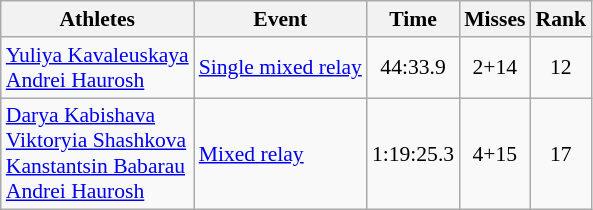<table class="wikitable" style="font-size:90%">
<tr>
<th>Athletes</th>
<th>Event</th>
<th>Time</th>
<th>Misses</th>
<th>Rank</th>
</tr>
<tr align=center>
<td align=left><a href='#'>Yuliya Kavaleuskaya</a><br><a href='#'>Andrei Haurosh</a></td>
<td align=left><a href='#'>Single mixed relay</a></td>
<td>44:33.9</td>
<td>2+14</td>
<td>12</td>
</tr>
<tr align=center>
<td align=left><a href='#'>Darya Kabishava</a><br><a href='#'>Viktoryia Shashkova</a><br><a href='#'>Kanstantsin Babarau</a><br><a href='#'>Andrei Haurosh</a></td>
<td align=left><a href='#'>Mixed relay</a></td>
<td>1:19:25.3</td>
<td>4+15</td>
<td>17</td>
</tr>
</table>
